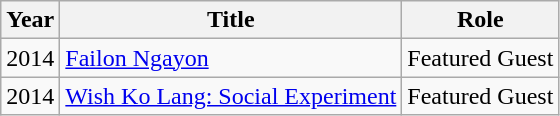<table class="wikitable">
<tr>
<th>Year</th>
<th>Title</th>
<th>Role</th>
</tr>
<tr>
<td>2014</td>
<td><a href='#'>Failon Ngayon</a></td>
<td>Featured Guest</td>
</tr>
<tr>
<td>2014</td>
<td><a href='#'>Wish Ko Lang: Social Experiment</a></td>
<td>Featured Guest</td>
</tr>
</table>
